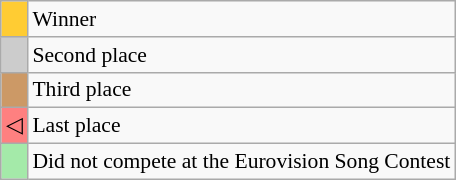<table class="wikitable" style="font-size:90%;">
<tr>
<td style="background-color:#FC3"></td>
<td>Winner</td>
</tr>
<tr>
<td style="background-color:#CCC"></td>
<td>Second place</td>
</tr>
<tr>
<td style="background-color:#C96"></td>
<td>Third place</td>
</tr>
<tr>
<td style="background-color:#FE8080">◁</td>
<td>Last place</td>
</tr>
<tr>
<td style="background-color:#A4EAA9"></td>
<td>Did not compete at the Eurovision Song Contest</td>
</tr>
</table>
